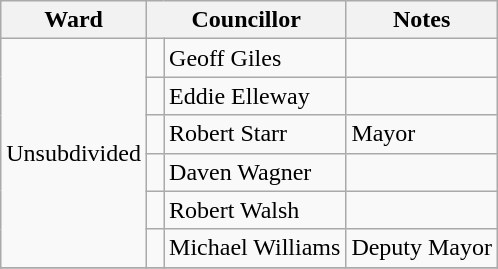<table class="wikitable">
<tr>
<th>Ward</th>
<th colspan="2">Councillor</th>
<th>Notes</th>
</tr>
<tr>
<td rowspan="6">Unsubdivided </td>
<td> </td>
<td>Geoff Giles</td>
<td></td>
</tr>
<tr>
<td> </td>
<td>Eddie Elleway</td>
<td></td>
</tr>
<tr>
<td> </td>
<td>Robert Starr</td>
<td>Mayor</td>
</tr>
<tr>
<td> </td>
<td>Daven Wagner</td>
<td></td>
</tr>
<tr>
<td> </td>
<td>Robert Walsh</td>
<td></td>
</tr>
<tr>
<td> </td>
<td>Michael Williams</td>
<td>Deputy Mayor</td>
</tr>
<tr>
</tr>
</table>
